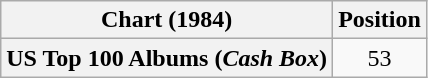<table class="wikitable sortable plainrowheaders" style="text-align:center;">
<tr>
<th scope="column">Chart (1984)</th>
<th scope="column">Position</th>
</tr>
<tr>
<th scope="row">US Top 100 Albums (<em>Cash Box</em>)</th>
<td>53</td>
</tr>
</table>
